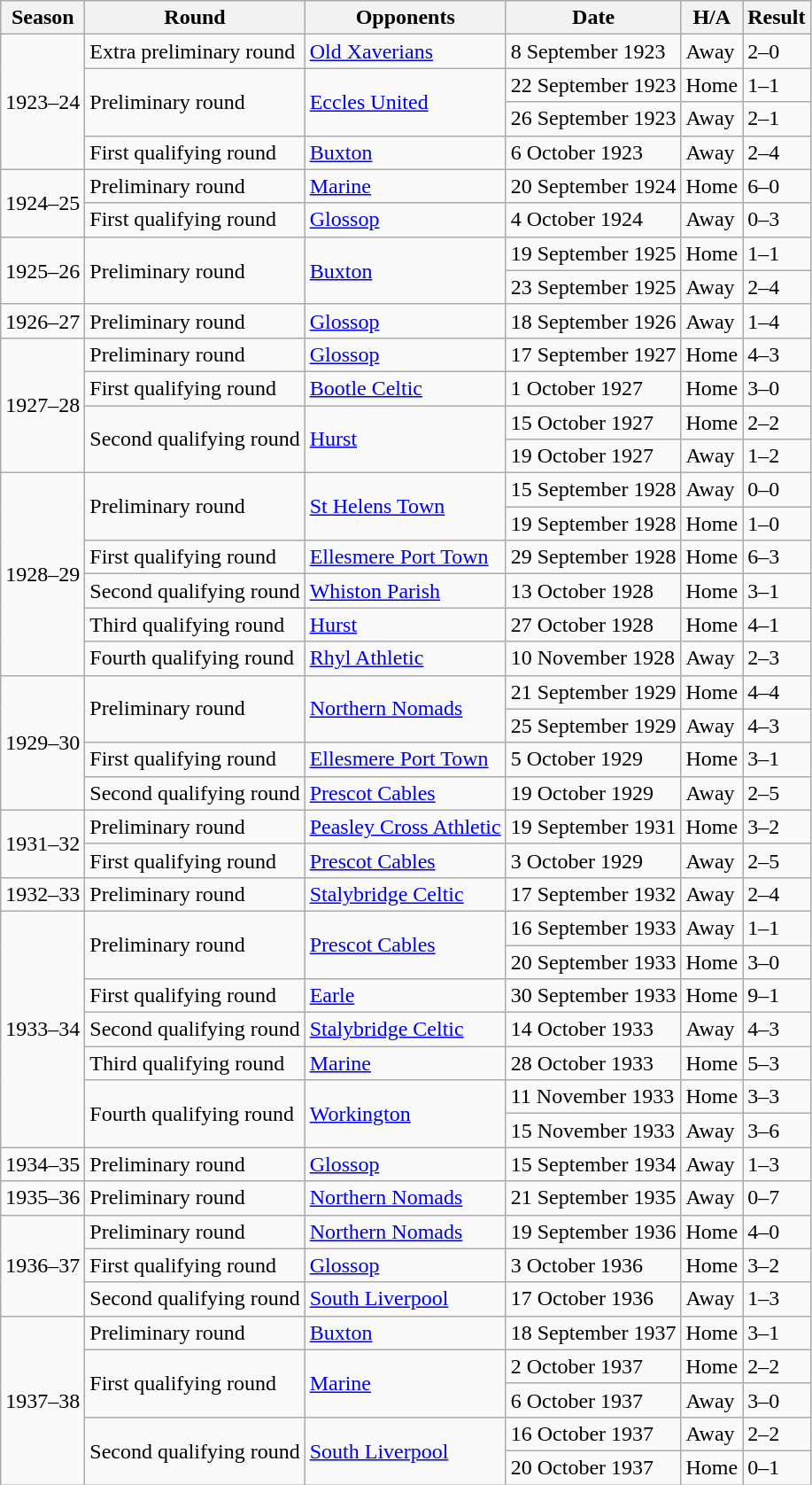<table class="wikitable">
<tr>
<th>Season</th>
<th>Round</th>
<th>Opponents</th>
<th>Date</th>
<th>H/A</th>
<th>Result</th>
</tr>
<tr>
<td rowspan="4">1923–24</td>
<td>Extra preliminary round</td>
<td><a href='#'>Old Xaverians</a></td>
<td>8 September 1923</td>
<td>Away</td>
<td>2–0</td>
</tr>
<tr>
<td rowspan="2">Preliminary round</td>
<td rowspan="2"><a href='#'>Eccles United</a></td>
<td>22 September 1923</td>
<td>Home</td>
<td>1–1</td>
</tr>
<tr>
<td>26 September 1923</td>
<td>Away</td>
<td>2–1</td>
</tr>
<tr>
<td>First qualifying round</td>
<td><a href='#'>Buxton</a></td>
<td>6 October 1923</td>
<td>Away</td>
<td>2–4</td>
</tr>
<tr>
<td rowspan="2">1924–25</td>
<td>Preliminary round</td>
<td><a href='#'>Marine</a></td>
<td>20 September 1924</td>
<td>Home</td>
<td>6–0</td>
</tr>
<tr>
<td>First qualifying round</td>
<td><a href='#'>Glossop</a></td>
<td>4 October 1924</td>
<td>Away</td>
<td>0–3</td>
</tr>
<tr>
<td rowspan="2">1925–26</td>
<td rowspan="2">Preliminary round</td>
<td rowspan="2"><a href='#'>Buxton</a></td>
<td>19 September 1925</td>
<td>Home</td>
<td>1–1</td>
</tr>
<tr>
<td>23 September 1925</td>
<td>Away</td>
<td>2–4</td>
</tr>
<tr>
<td>1926–27</td>
<td>Preliminary round</td>
<td><a href='#'>Glossop</a></td>
<td>18 September 1926</td>
<td>Away</td>
<td>1–4</td>
</tr>
<tr>
<td rowspan="4">1927–28</td>
<td>Preliminary round</td>
<td><a href='#'>Glossop</a></td>
<td>17 September 1927</td>
<td>Home</td>
<td>4–3</td>
</tr>
<tr>
<td>First qualifying round</td>
<td><a href='#'>Bootle Celtic</a></td>
<td>1 October 1927</td>
<td>Home</td>
<td>3–0</td>
</tr>
<tr>
<td rowspan="2">Second qualifying round</td>
<td rowspan="2"><a href='#'>Hurst</a></td>
<td>15 October 1927</td>
<td>Home</td>
<td>2–2</td>
</tr>
<tr>
<td>19 October 1927</td>
<td>Away</td>
<td>1–2</td>
</tr>
<tr>
<td rowspan="6">1928–29</td>
<td rowspan="2">Preliminary round</td>
<td rowspan="2"><a href='#'>St Helens Town</a></td>
<td>15 September 1928</td>
<td>Away</td>
<td>0–0</td>
</tr>
<tr>
<td>19 September 1928</td>
<td>Home</td>
<td>1–0</td>
</tr>
<tr>
<td>First qualifying round</td>
<td><a href='#'>Ellesmere Port Town</a></td>
<td>29 September 1928</td>
<td>Home</td>
<td>6–3</td>
</tr>
<tr>
<td>Second qualifying round</td>
<td><a href='#'>Whiston Parish</a></td>
<td>13 October 1928</td>
<td>Home</td>
<td>3–1</td>
</tr>
<tr>
<td>Third qualifying round</td>
<td><a href='#'>Hurst</a></td>
<td>27 October 1928</td>
<td>Home</td>
<td>4–1</td>
</tr>
<tr>
<td>Fourth qualifying round</td>
<td><a href='#'>Rhyl Athletic</a></td>
<td>10 November 1928</td>
<td>Away</td>
<td>2–3</td>
</tr>
<tr>
<td rowspan="4">1929–30</td>
<td rowspan="2">Preliminary round</td>
<td rowspan="2"><a href='#'>Northern Nomads</a></td>
<td>21 September 1929</td>
<td>Home</td>
<td>4–4</td>
</tr>
<tr>
<td>25 September 1929</td>
<td>Away</td>
<td>4–3</td>
</tr>
<tr>
<td>First qualifying round</td>
<td><a href='#'>Ellesmere Port Town</a></td>
<td>5 October 1929</td>
<td>Home</td>
<td>3–1</td>
</tr>
<tr>
<td>Second qualifying round</td>
<td><a href='#'>Prescot Cables</a></td>
<td>19 October 1929</td>
<td>Away</td>
<td>2–5</td>
</tr>
<tr>
<td rowspan="2">1931–32</td>
<td>Preliminary round</td>
<td><a href='#'>Peasley Cross Athletic</a></td>
<td>19 September 1931</td>
<td>Home</td>
<td>3–2</td>
</tr>
<tr>
<td>First qualifying round</td>
<td><a href='#'>Prescot Cables</a></td>
<td>3 October 1929</td>
<td>Away</td>
<td>2–5</td>
</tr>
<tr>
<td>1932–33</td>
<td>Preliminary round</td>
<td><a href='#'>Stalybridge Celtic</a></td>
<td>17 September 1932</td>
<td>Away</td>
<td>2–4</td>
</tr>
<tr>
<td rowspan="7">1933–34</td>
<td rowspan="2">Preliminary round</td>
<td rowspan="2"><a href='#'>Prescot Cables</a></td>
<td>16 September 1933</td>
<td>Away</td>
<td>1–1</td>
</tr>
<tr>
<td>20 September 1933</td>
<td>Home</td>
<td>3–0</td>
</tr>
<tr>
<td>First qualifying round</td>
<td><a href='#'>Earle</a></td>
<td>30 September 1933</td>
<td>Home</td>
<td>9–1</td>
</tr>
<tr>
<td>Second qualifying round</td>
<td><a href='#'>Stalybridge Celtic</a></td>
<td>14 October 1933</td>
<td>Away</td>
<td>4–3</td>
</tr>
<tr>
<td>Third qualifying round</td>
<td><a href='#'>Marine</a></td>
<td>28 October 1933</td>
<td>Home</td>
<td>5–3</td>
</tr>
<tr>
<td rowspan="2">Fourth qualifying round</td>
<td rowspan="2"><a href='#'>Workington</a></td>
<td>11 November 1933</td>
<td>Home</td>
<td>3–3</td>
</tr>
<tr>
<td>15 November 1933</td>
<td>Away</td>
<td>3–6</td>
</tr>
<tr>
<td>1934–35</td>
<td>Preliminary round</td>
<td><a href='#'>Glossop</a></td>
<td>15 September 1934</td>
<td>Away</td>
<td>1–3</td>
</tr>
<tr>
<td>1935–36</td>
<td>Preliminary round</td>
<td><a href='#'>Northern Nomads</a></td>
<td>21 September 1935</td>
<td>Away</td>
<td>0–7</td>
</tr>
<tr>
<td rowspan="3">1936–37</td>
<td>Preliminary round</td>
<td><a href='#'>Northern Nomads</a></td>
<td>19 September 1936</td>
<td>Home</td>
<td>4–0</td>
</tr>
<tr>
<td>First qualifying round</td>
<td><a href='#'>Glossop</a></td>
<td>3 October 1936</td>
<td>Home</td>
<td>3–2</td>
</tr>
<tr>
<td>Second qualifying round</td>
<td><a href='#'>South Liverpool</a></td>
<td>17 October 1936</td>
<td>Away</td>
<td>1–3</td>
</tr>
<tr>
<td rowspan="5">1937–38</td>
<td>Preliminary round</td>
<td><a href='#'>Buxton</a></td>
<td>18 September 1937</td>
<td>Home</td>
<td>3–1</td>
</tr>
<tr>
<td rowspan="2">First qualifying round</td>
<td rowspan="2"><a href='#'>Marine</a></td>
<td>2 October 1937</td>
<td>Home</td>
<td>2–2</td>
</tr>
<tr>
<td>6 October 1937</td>
<td>Away</td>
<td>3–0</td>
</tr>
<tr>
<td rowspan="2">Second qualifying round</td>
<td rowspan="2"><a href='#'>South Liverpool</a></td>
<td>16 October 1937</td>
<td>Away</td>
<td>2–2</td>
</tr>
<tr>
<td>20 October 1937</td>
<td>Home</td>
<td>0–1</td>
</tr>
</table>
